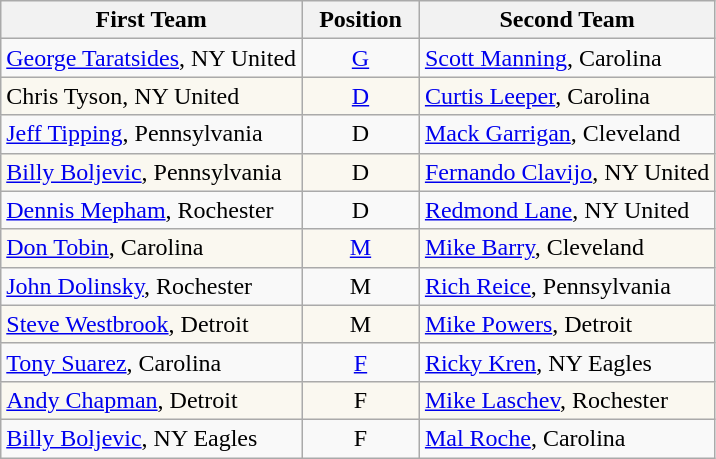<table class="wikitable">
<tr>
<th>First Team</th>
<th>  Position  </th>
<th>Second Team</th>
</tr>
<tr>
<td><a href='#'>George Taratsides</a>, NY United</td>
<td align=center><a href='#'>G</a></td>
<td><a href='#'>Scott Manning</a>, Carolina</td>
</tr>
<tr style="background:#faf8f0;">
<td>Chris Tyson, NY United</td>
<td align=center><a href='#'>D</a></td>
<td><a href='#'>Curtis Leeper</a>, Carolina</td>
</tr>
<tr>
<td><a href='#'>Jeff Tipping</a>, Pennsylvania</td>
<td align=center>D</td>
<td><a href='#'>Mack Garrigan</a>, Cleveland</td>
</tr>
<tr style="background:#faf8f0;">
<td><a href='#'>Billy Boljevic</a>, Pennsylvania</td>
<td align=center>D</td>
<td><a href='#'>Fernando Clavijo</a>, NY United</td>
</tr>
<tr>
<td><a href='#'>Dennis Mepham</a>, Rochester</td>
<td align=center>D</td>
<td><a href='#'>Redmond Lane</a>, NY United</td>
</tr>
<tr style="background:#faf8f0;">
<td><a href='#'>Don Tobin</a>, Carolina</td>
<td align=center><a href='#'>M</a></td>
<td><a href='#'>Mike Barry</a>, Cleveland</td>
</tr>
<tr>
<td><a href='#'>John Dolinsky</a>, Rochester</td>
<td align=center>M</td>
<td><a href='#'>Rich Reice</a>, Pennsylvania</td>
</tr>
<tr style="background:#faf8f0;">
<td><a href='#'>Steve Westbrook</a>, Detroit</td>
<td align=center>M</td>
<td><a href='#'>Mike Powers</a>, Detroit</td>
</tr>
<tr>
<td><a href='#'>Tony Suarez</a>, Carolina</td>
<td align=center><a href='#'>F</a></td>
<td><a href='#'>Ricky Kren</a>, NY Eagles</td>
</tr>
<tr style="background:#faf8f0;">
<td><a href='#'>Andy Chapman</a>, Detroit</td>
<td align=center>F</td>
<td><a href='#'>Mike Laschev</a>, Rochester</td>
</tr>
<tr>
<td><a href='#'>Billy Boljevic</a>, NY Eagles</td>
<td align=center>F</td>
<td><a href='#'>Mal Roche</a>, Carolina</td>
</tr>
</table>
